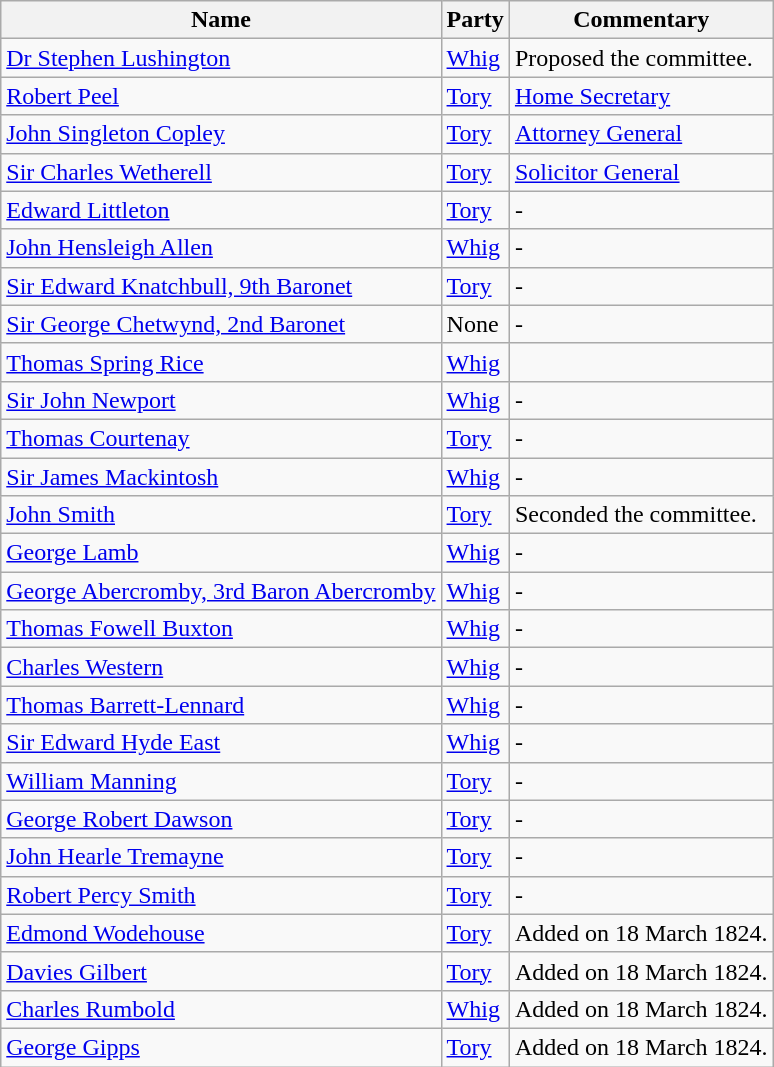<table class="wikitable">
<tr>
<th>Name</th>
<th>Party</th>
<th>Commentary</th>
</tr>
<tr>
<td><a href='#'>Dr Stephen Lushington</a></td>
<td><a href='#'>Whig</a></td>
<td>Proposed the committee.</td>
</tr>
<tr>
<td><a href='#'>Robert Peel</a></td>
<td><a href='#'>Tory</a></td>
<td><a href='#'>Home Secretary</a></td>
</tr>
<tr>
<td><a href='#'>John Singleton Copley</a></td>
<td><a href='#'>Tory</a></td>
<td><a href='#'>Attorney General</a></td>
</tr>
<tr>
<td><a href='#'>Sir Charles Wetherell</a></td>
<td><a href='#'>Tory</a></td>
<td><a href='#'>Solicitor General</a></td>
</tr>
<tr>
<td><a href='#'>Edward Littleton</a></td>
<td><a href='#'>Tory</a></td>
<td>-</td>
</tr>
<tr>
<td><a href='#'>John Hensleigh Allen</a></td>
<td><a href='#'>Whig</a></td>
<td>-</td>
</tr>
<tr>
<td><a href='#'>Sir Edward Knatchbull, 9th Baronet</a></td>
<td><a href='#'>Tory</a></td>
<td>-</td>
</tr>
<tr>
<td><a href='#'>Sir George Chetwynd, 2nd Baronet</a></td>
<td>None</td>
<td>-</td>
</tr>
<tr>
<td><a href='#'>Thomas Spring Rice</a></td>
<td><a href='#'>Whig</a></td>
<td></td>
</tr>
<tr>
<td><a href='#'>Sir John Newport</a></td>
<td><a href='#'>Whig</a></td>
<td>-</td>
</tr>
<tr>
<td><a href='#'>Thomas Courtenay</a></td>
<td><a href='#'>Tory</a></td>
<td>-</td>
</tr>
<tr>
<td><a href='#'>Sir James Mackintosh</a></td>
<td><a href='#'>Whig</a></td>
<td>-</td>
</tr>
<tr>
<td><a href='#'>John Smith</a></td>
<td><a href='#'>Tory</a></td>
<td>Seconded the committee.</td>
</tr>
<tr>
<td><a href='#'>George Lamb</a></td>
<td><a href='#'>Whig</a></td>
<td>-</td>
</tr>
<tr>
<td><a href='#'>George Abercromby, 3rd Baron Abercromby</a></td>
<td><a href='#'>Whig</a></td>
<td>-</td>
</tr>
<tr>
<td><a href='#'>Thomas Fowell Buxton</a></td>
<td><a href='#'>Whig</a></td>
<td>-</td>
</tr>
<tr>
<td><a href='#'>Charles Western</a></td>
<td><a href='#'>Whig</a></td>
<td>-</td>
</tr>
<tr>
<td><a href='#'>Thomas Barrett-Lennard</a></td>
<td><a href='#'>Whig</a></td>
<td>-</td>
</tr>
<tr>
<td><a href='#'>Sir Edward Hyde East</a></td>
<td><a href='#'>Whig</a></td>
<td>-</td>
</tr>
<tr>
<td><a href='#'>William Manning</a></td>
<td><a href='#'>Tory</a></td>
<td>-</td>
</tr>
<tr>
<td><a href='#'>George Robert Dawson</a></td>
<td><a href='#'>Tory</a></td>
<td>-</td>
</tr>
<tr>
<td><a href='#'>John Hearle Tremayne</a></td>
<td><a href='#'>Tory</a></td>
<td>-</td>
</tr>
<tr>
<td><a href='#'>Robert Percy Smith</a></td>
<td><a href='#'>Tory</a></td>
<td>-</td>
</tr>
<tr>
<td><a href='#'>Edmond Wodehouse</a></td>
<td><a href='#'>Tory</a></td>
<td>Added on 18 March 1824.</td>
</tr>
<tr>
<td><a href='#'>Davies Gilbert</a></td>
<td><a href='#'>Tory</a></td>
<td>Added on 18 March 1824.</td>
</tr>
<tr>
<td><a href='#'>Charles Rumbold</a></td>
<td><a href='#'>Whig</a></td>
<td>Added on 18 March 1824.</td>
</tr>
<tr>
<td><a href='#'>George Gipps</a></td>
<td><a href='#'>Tory</a></td>
<td>Added on 18 March 1824.</td>
</tr>
</table>
